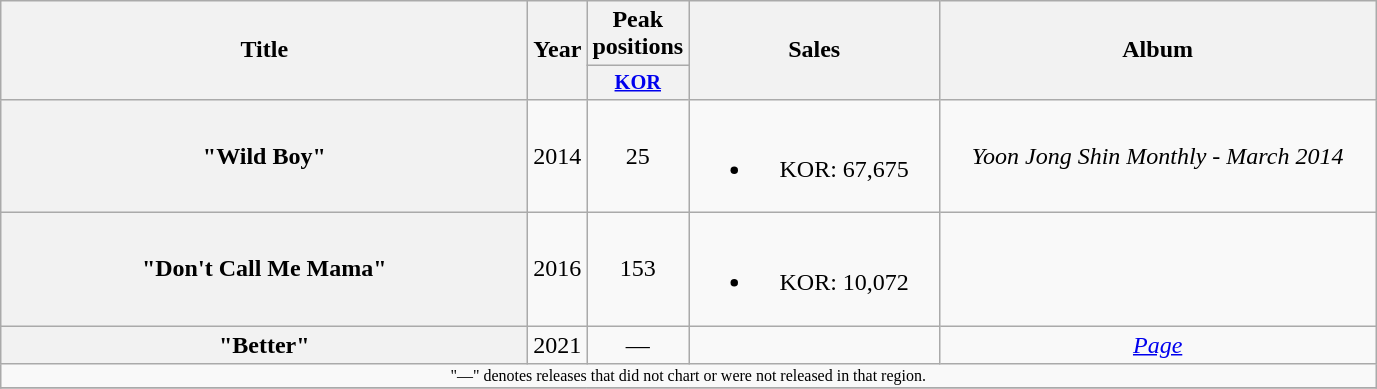<table class="wikitable plainrowheaders" style="text-align:center;">
<tr>
<th rowspan=2 scope="col" style="width:21.5em;">Title</th>
<th rowspan=2 scope="col" style="width:2em;">Year</th>
<th scope="col">Peak positions</th>
<th rowspan=2 scope="col" style="width:10em;">Sales</th>
<th rowspan=2 scope="col" style="width:17.7em;">Album</th>
</tr>
<tr>
<th style="width:2.5em;font-size:85%"><a href='#'>KOR</a><br></th>
</tr>
<tr>
<th scope="row">"Wild Boy" </th>
<td>2014</td>
<td>25</td>
<td><br><ul><li>KOR: 67,675</li></ul></td>
<td><em>Yoon Jong Shin Monthly - March 2014</em></td>
</tr>
<tr>
<th scope="row">"Don't Call Me Mama" </th>
<td>2016</td>
<td>153</td>
<td><br><ul><li>KOR: 10,072</li></ul></td>
<td></td>
</tr>
<tr>
<th scope="row">"Better" </th>
<td>2021</td>
<td>—</td>
<td></td>
<td><em><a href='#'>Page</a></em></td>
</tr>
<tr>
<td colspan="5" style="font-size:8pt;">"—" denotes releases that did not chart or were not released in that region.</td>
</tr>
<tr>
</tr>
</table>
